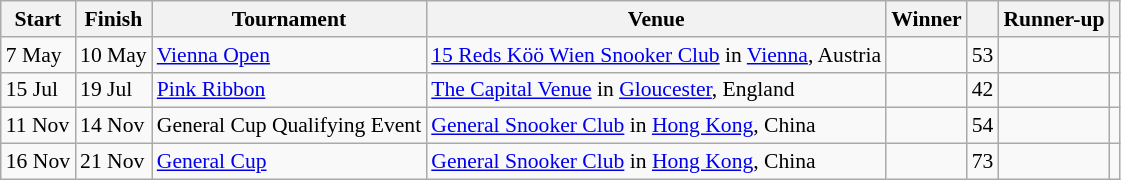<table class="wikitable" style="font-size: 90%">
<tr>
<th>Start</th>
<th>Finish</th>
<th>Tournament</th>
<th>Venue</th>
<th>Winner</th>
<th></th>
<th>Runner-up</th>
<th></th>
</tr>
<tr>
<td>7 May</td>
<td>10 May</td>
<td><a href='#'>Vienna Open</a></td>
<td><a href='#'>15 Reds Köö Wien Snooker Club</a> in <a href='#'>Vienna</a>, Austria</td>
<td></td>
<td style="text-align:center;">53</td>
<td></td>
<td style="text-align:center;"></td>
</tr>
<tr>
<td>15 Jul</td>
<td>19 Jul</td>
<td><a href='#'>Pink Ribbon</a></td>
<td><a href='#'>The Capital Venue</a> in <a href='#'>Gloucester</a>, England</td>
<td></td>
<td style="text-align:center;">42</td>
<td></td>
<td style="text-align:center;"></td>
</tr>
<tr>
<td>11 Nov</td>
<td>14 Nov</td>
<td>General Cup Qualifying Event</td>
<td><a href='#'>General Snooker Club</a> in <a href='#'>Hong Kong</a>, China</td>
<td></td>
<td style="text-align:center;">54</td>
<td></td>
<td style="text-align:center;"></td>
</tr>
<tr>
<td>16 Nov</td>
<td>21 Nov</td>
<td><a href='#'>General Cup</a></td>
<td><a href='#'>General Snooker Club</a> in <a href='#'>Hong Kong</a>, China</td>
<td></td>
<td style="text-align:center;">73</td>
<td></td>
<td style="text-align:center;"></td>
</tr>
</table>
